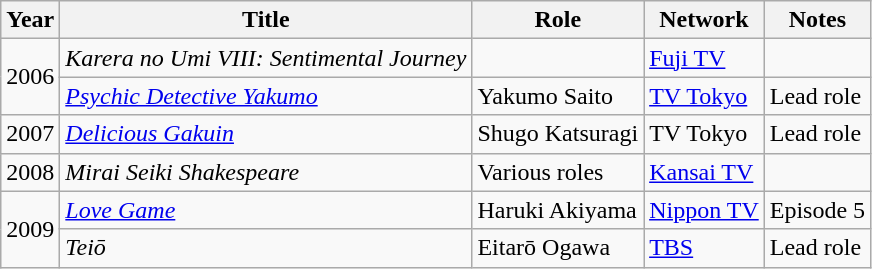<table class="wikitable sortable">
<tr>
<th>Year</th>
<th>Title</th>
<th>Role</th>
<th>Network</th>
<th class="unsortable">Notes</th>
</tr>
<tr>
<td rowspan="2">2006</td>
<td><em>Karera no Umi VIII: Sentimental Journey</em></td>
<td></td>
<td><a href='#'>Fuji TV</a></td>
<td></td>
</tr>
<tr>
<td><em><a href='#'>Psychic Detective Yakumo</a></em></td>
<td>Yakumo Saito</td>
<td><a href='#'>TV Tokyo</a></td>
<td>Lead role</td>
</tr>
<tr>
<td>2007</td>
<td><em><a href='#'>Delicious Gakuin</a></em></td>
<td>Shugo Katsuragi</td>
<td>TV Tokyo</td>
<td>Lead role</td>
</tr>
<tr>
<td>2008</td>
<td><em>Mirai Seiki Shakespeare</em></td>
<td>Various roles</td>
<td><a href='#'>Kansai TV</a></td>
<td></td>
</tr>
<tr>
<td rowspan="2">2009</td>
<td><em><a href='#'>Love Game</a></em></td>
<td>Haruki Akiyama</td>
<td><a href='#'>Nippon TV</a></td>
<td>Episode 5</td>
</tr>
<tr>
<td><em>Teiō</em></td>
<td>Eitarō Ogawa</td>
<td><a href='#'>TBS</a></td>
<td>Lead role</td>
</tr>
</table>
